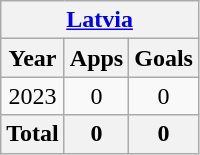<table class="wikitable" style="text-align:center">
<tr>
<th colspan=3><a href='#'>Latvia</a></th>
</tr>
<tr>
<th>Year</th>
<th>Apps</th>
<th>Goals</th>
</tr>
<tr>
<td>2023</td>
<td>0</td>
<td>0</td>
</tr>
<tr>
<th>Total</th>
<th>0</th>
<th>0</th>
</tr>
</table>
